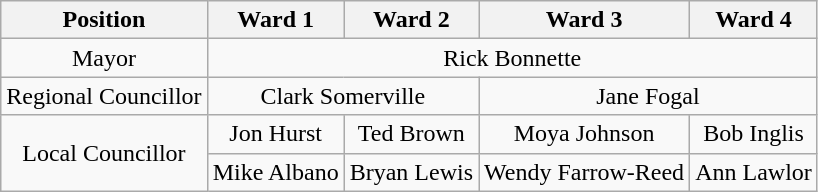<table class="wikitable" style="text-align: center;">
<tr>
<th>Position</th>
<th>Ward 1</th>
<th>Ward 2</th>
<th>Ward 3</th>
<th>Ward 4</th>
</tr>
<tr>
<td>Mayor</td>
<td colspan = "4">Rick Bonnette</td>
</tr>
<tr>
<td>Regional Councillor</td>
<td Colspan = "2">Clark Somerville</td>
<td Colspan = "2">Jane Fogal</td>
</tr>
<tr>
<td rowspan = "2">Local Councillor</td>
<td>Jon Hurst</td>
<td>Ted Brown</td>
<td>Moya Johnson</td>
<td>Bob Inglis</td>
</tr>
<tr>
<td>Mike Albano</td>
<td>Bryan Lewis</td>
<td>Wendy Farrow-Reed</td>
<td>Ann Lawlor</td>
</tr>
</table>
